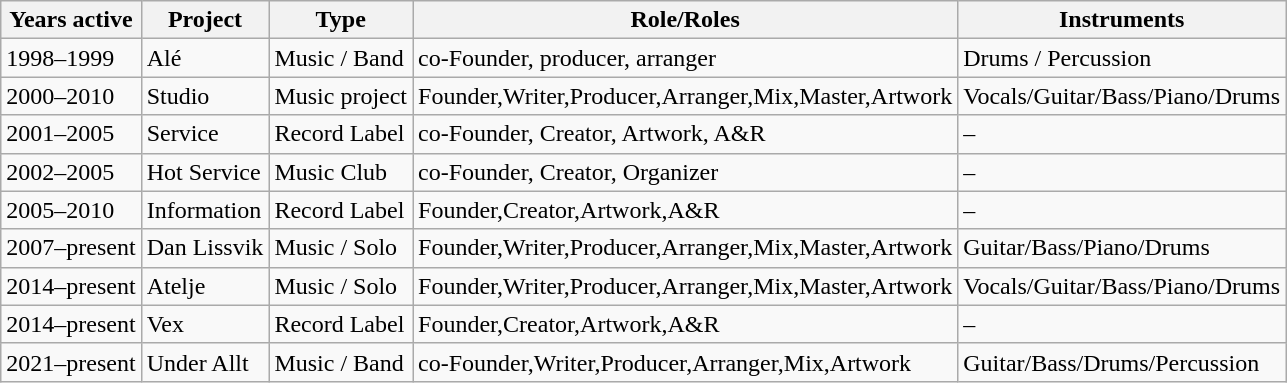<table class="wikitable">
<tr>
<th>Years active</th>
<th>Project</th>
<th>Type</th>
<th>Role/Roles</th>
<th>Instruments</th>
</tr>
<tr>
<td>1998–1999</td>
<td>Alé</td>
<td>Music / Band</td>
<td>co-Founder, producer, arranger</td>
<td>Drums / Percussion</td>
</tr>
<tr>
<td>2000–2010</td>
<td>Studio</td>
<td>Music project</td>
<td>Founder,Writer,Producer,Arranger,Mix,Master,Artwork</td>
<td>Vocals/Guitar/Bass/Piano/Drums</td>
</tr>
<tr>
<td>2001–2005</td>
<td>Service</td>
<td>Record Label</td>
<td>co-Founder, Creator, Artwork, A&R</td>
<td>–</td>
</tr>
<tr>
<td>2002–2005</td>
<td>Hot Service</td>
<td>Music Club</td>
<td>co-Founder, Creator, Organizer</td>
<td>–</td>
</tr>
<tr>
<td>2005–2010</td>
<td>Information</td>
<td>Record Label</td>
<td>Founder,Creator,Artwork,A&R</td>
<td>–</td>
</tr>
<tr>
<td>2007–present</td>
<td>Dan Lissvik</td>
<td>Music / Solo</td>
<td>Founder,Writer,Producer,Arranger,Mix,Master,Artwork</td>
<td>Guitar/Bass/Piano/Drums</td>
</tr>
<tr>
<td>2014–present</td>
<td>Atelje</td>
<td>Music / Solo</td>
<td>Founder,Writer,Producer,Arranger,Mix,Master,Artwork</td>
<td>Vocals/Guitar/Bass/Piano/Drums</td>
</tr>
<tr>
<td>2014–present</td>
<td>Vex</td>
<td>Record Label</td>
<td>Founder,Creator,Artwork,A&R</td>
<td>–</td>
</tr>
<tr>
<td>2021–present</td>
<td>Under Allt</td>
<td>Music / Band</td>
<td>co-Founder,Writer,Producer,Arranger,Mix,Artwork</td>
<td>Guitar/Bass/Drums/Percussion</td>
</tr>
</table>
